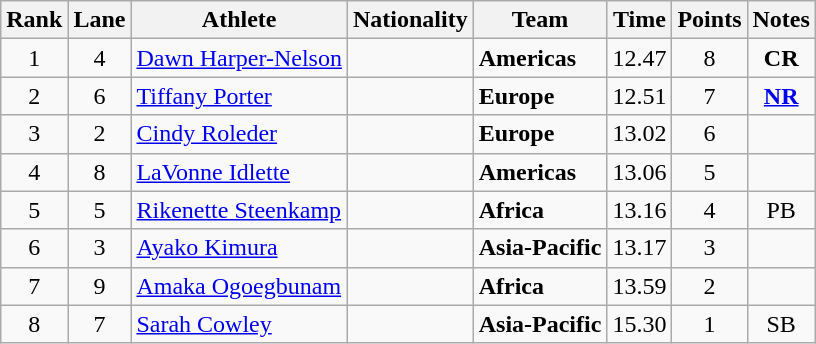<table class="wikitable sortable" style="text-align:center">
<tr>
<th>Rank</th>
<th>Lane</th>
<th>Athlete</th>
<th>Nationality</th>
<th>Team</th>
<th>Time</th>
<th>Points</th>
<th>Notes</th>
</tr>
<tr>
<td>1</td>
<td>4</td>
<td align="left"><a href='#'>Dawn Harper-Nelson</a></td>
<td align=left></td>
<td align=left><strong>Americas</strong></td>
<td>12.47</td>
<td>8</td>
<td><strong>CR</strong></td>
</tr>
<tr>
<td>2</td>
<td>6</td>
<td align="left"><a href='#'>Tiffany Porter</a></td>
<td align=left></td>
<td align=left><strong>Europe</strong></td>
<td>12.51</td>
<td>7</td>
<td><strong><a href='#'>NR</a></strong></td>
</tr>
<tr>
<td>3</td>
<td>2</td>
<td align="left"><a href='#'>Cindy Roleder</a></td>
<td align=left></td>
<td align=left><strong>Europe</strong></td>
<td>13.02</td>
<td>6</td>
<td></td>
</tr>
<tr>
<td>4</td>
<td>8</td>
<td align="left"><a href='#'>LaVonne Idlette</a></td>
<td align=left></td>
<td align=left><strong>Americas</strong></td>
<td>13.06</td>
<td>5</td>
<td></td>
</tr>
<tr>
<td>5</td>
<td>5</td>
<td align="left"><a href='#'>Rikenette Steenkamp</a></td>
<td align=left></td>
<td align=left><strong>Africa</strong></td>
<td>13.16</td>
<td>4</td>
<td>PB</td>
</tr>
<tr>
<td>6</td>
<td>3</td>
<td align="left"><a href='#'>Ayako Kimura</a></td>
<td align=left></td>
<td align=left><strong>Asia-Pacific</strong></td>
<td>13.17</td>
<td>3</td>
<td></td>
</tr>
<tr>
<td>7</td>
<td>9</td>
<td align="left"><a href='#'>Amaka Ogoegbunam</a></td>
<td align=left></td>
<td align=left><strong>Africa</strong></td>
<td>13.59</td>
<td>2</td>
<td></td>
</tr>
<tr>
<td>8</td>
<td>7</td>
<td align="left"><a href='#'>Sarah Cowley</a></td>
<td align=left></td>
<td align=left><strong>Asia-Pacific</strong></td>
<td>15.30</td>
<td>1</td>
<td>SB</td>
</tr>
</table>
